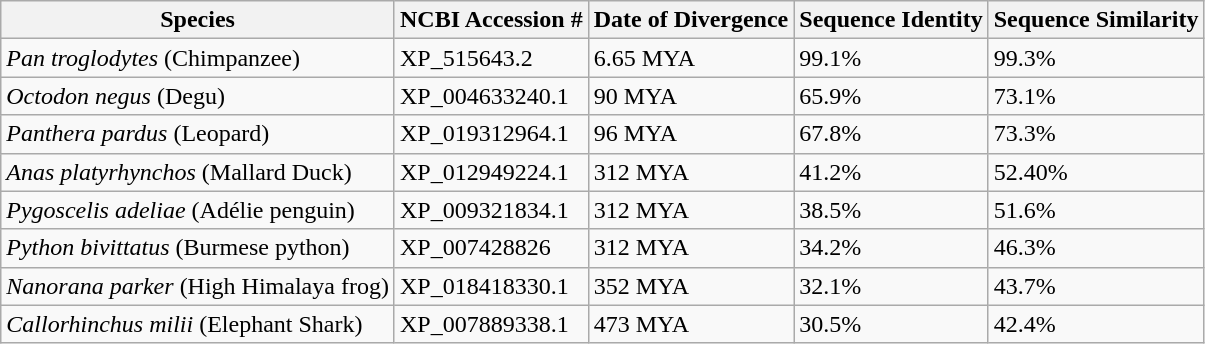<table class="wikitable">
<tr>
<th>Species</th>
<th>NCBI Accession #</th>
<th>Date of Divergence</th>
<th>Sequence Identity</th>
<th>Sequence Similarity</th>
</tr>
<tr>
<td><em>Pan troglodytes</em> (Chimpanzee)</td>
<td>XP_515643.2</td>
<td>6.65 MYA</td>
<td>99.1%</td>
<td>99.3%</td>
</tr>
<tr>
<td><em>Octodon negus</em> (Degu)</td>
<td>XP_004633240.1</td>
<td>90 MYA</td>
<td>65.9%</td>
<td>73.1%</td>
</tr>
<tr>
<td><em>Panthera pardus</em> (Leopard)</td>
<td>XP_019312964.1</td>
<td>96 MYA</td>
<td>67.8%</td>
<td>73.3%</td>
</tr>
<tr>
<td><em>Anas platyrhynchos</em> (Mallard Duck)</td>
<td>XP_012949224.1</td>
<td>312 MYA</td>
<td>41.2%</td>
<td>52.40%</td>
</tr>
<tr>
<td><em>Pygoscelis adeliae</em> (Adélie penguin)</td>
<td>XP_009321834.1</td>
<td>312 MYA</td>
<td>38.5%</td>
<td>51.6%</td>
</tr>
<tr>
<td><em>Python bivittatus</em> (Burmese python)</td>
<td>XP_007428826</td>
<td>312 MYA</td>
<td>34.2%</td>
<td>46.3%</td>
</tr>
<tr>
<td><em>Nanorana parker</em> (High Himalaya frog)</td>
<td>XP_018418330.1</td>
<td>352 MYA</td>
<td>32.1%</td>
<td>43.7%</td>
</tr>
<tr>
<td><em>Callorhinchus milii</em> (Elephant Shark)</td>
<td>XP_007889338.1</td>
<td>473 MYA</td>
<td>30.5%</td>
<td>42.4%</td>
</tr>
</table>
